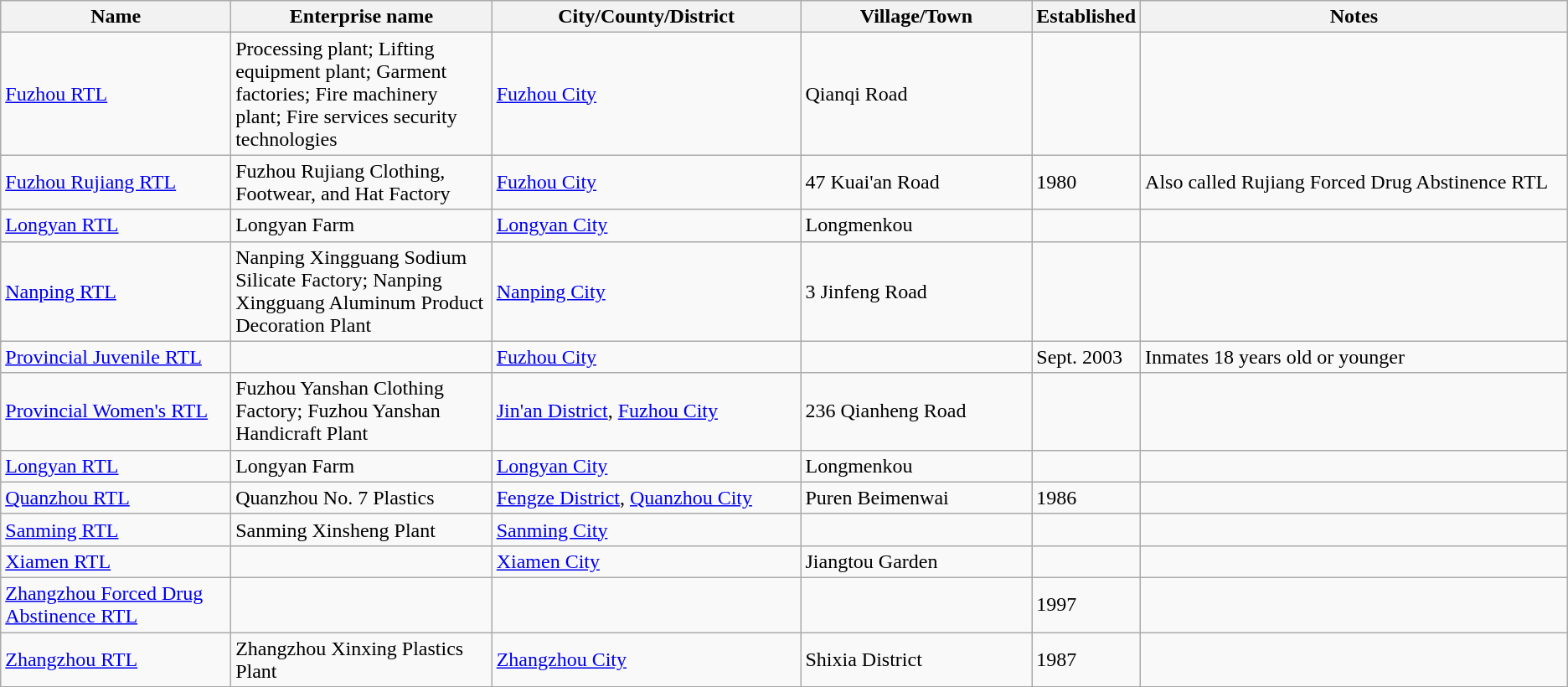<table class="wikitable">
<tr>
<th width=15%>Name</th>
<th width=17%>Enterprise name</th>
<th width=20%>City/County/District</th>
<th width=15%>Village/Town</th>
<th width=5%>Established</th>
<th width=28%>Notes</th>
</tr>
<tr>
<td><a href='#'>Fuzhou RTL</a></td>
<td>Processing plant; Lifting equipment plant; Garment factories; Fire machinery plant; Fire services security technologies</td>
<td><a href='#'>Fuzhou City</a></td>
<td>Qianqi Road</td>
<td></td>
<td></td>
</tr>
<tr>
<td><a href='#'>Fuzhou Rujiang RTL</a></td>
<td>Fuzhou Rujiang Clothing, Footwear, and Hat Factory</td>
<td><a href='#'>Fuzhou City</a></td>
<td>47 Kuai'an Road</td>
<td>1980</td>
<td>Also called Rujiang Forced Drug Abstinence RTL</td>
</tr>
<tr>
<td><a href='#'>Longyan RTL</a></td>
<td>Longyan Farm</td>
<td><a href='#'>Longyan City</a></td>
<td>Longmenkou</td>
<td></td>
<td></td>
</tr>
<tr>
<td><a href='#'>Nanping RTL</a></td>
<td>Nanping Xingguang Sodium Silicate Factory; Nanping Xingguang Aluminum Product Decoration Plant</td>
<td><a href='#'>Nanping City</a></td>
<td>3 Jinfeng Road</td>
<td></td>
<td></td>
</tr>
<tr>
<td><a href='#'>Provincial Juvenile RTL</a></td>
<td></td>
<td><a href='#'>Fuzhou City</a></td>
<td></td>
<td>Sept. 2003</td>
<td>Inmates 18 years old or younger</td>
</tr>
<tr>
<td><a href='#'>Provincial Women's RTL</a></td>
<td>Fuzhou Yanshan Clothing Factory; Fuzhou Yanshan Handicraft Plant</td>
<td><a href='#'>Jin'an District</a>, <a href='#'>Fuzhou City</a></td>
<td>236 Qianheng Road</td>
<td></td>
<td></td>
</tr>
<tr>
<td><a href='#'>Longyan RTL</a></td>
<td>Longyan Farm</td>
<td><a href='#'>Longyan City</a></td>
<td>Longmenkou</td>
<td></td>
<td></td>
</tr>
<tr>
<td><a href='#'>Quanzhou RTL</a></td>
<td>Quanzhou No. 7 Plastics</td>
<td><a href='#'>Fengze District</a>, <a href='#'>Quanzhou City</a></td>
<td>Puren Beimenwai</td>
<td>1986</td>
<td></td>
</tr>
<tr>
<td><a href='#'>Sanming RTL</a></td>
<td>Sanming Xinsheng Plant</td>
<td><a href='#'>Sanming City</a></td>
<td></td>
<td></td>
<td></td>
</tr>
<tr>
<td><a href='#'>Xiamen RTL</a></td>
<td></td>
<td><a href='#'>Xiamen City</a></td>
<td>Jiangtou Garden</td>
<td></td>
<td></td>
</tr>
<tr>
<td><a href='#'>Zhangzhou Forced Drug Abstinence RTL</a></td>
<td></td>
<td></td>
<td></td>
<td>1997</td>
<td></td>
</tr>
<tr>
<td><a href='#'>Zhangzhou RTL</a></td>
<td>Zhangzhou Xinxing Plastics Plant</td>
<td><a href='#'>Zhangzhou City</a></td>
<td>Shixia District</td>
<td>1987</td>
<td></td>
</tr>
<tr>
</tr>
</table>
